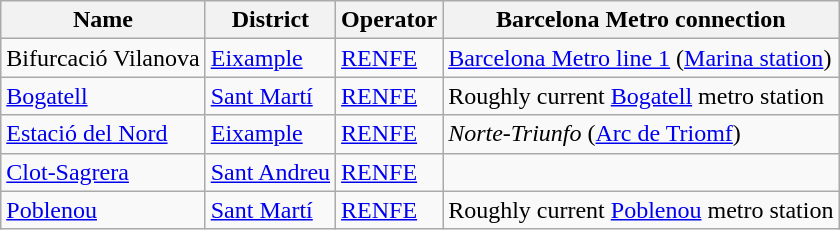<table class="wikitable sortable">
<tr>
<th>Name</th>
<th>District</th>
<th>Operator</th>
<th>Barcelona Metro connection</th>
</tr>
<tr>
<td>Bifurcació Vilanova</td>
<td><a href='#'>Eixample</a></td>
<td><a href='#'>RENFE</a></td>
<td><a href='#'>Barcelona Metro line 1</a> (<a href='#'>Marina station</a>)</td>
</tr>
<tr>
<td><a href='#'>Bogatell</a></td>
<td><a href='#'>Sant Martí</a></td>
<td><a href='#'>RENFE</a></td>
<td>Roughly current <a href='#'>Bogatell</a> metro station</td>
</tr>
<tr>
<td><a href='#'>Estació del Nord</a></td>
<td><a href='#'>Eixample</a></td>
<td><a href='#'>RENFE</a></td>
<td><em>Norte-Triunfo</em> (<a href='#'>Arc de Triomf</a>)</td>
</tr>
<tr>
<td><a href='#'>Clot-Sagrera</a></td>
<td><a href='#'>Sant Andreu</a></td>
<td><a href='#'>RENFE</a></td>
<td></td>
</tr>
<tr>
<td><a href='#'>Poblenou</a></td>
<td><a href='#'>Sant Martí</a></td>
<td><a href='#'>RENFE</a></td>
<td>Roughly current <a href='#'>Poblenou</a> metro station</td>
</tr>
</table>
